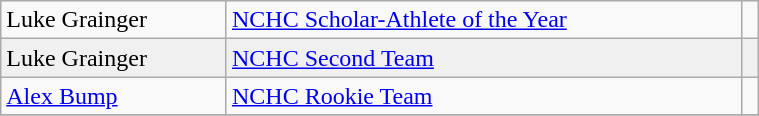<table class="wikitable" width=40%>
<tr>
<td>Luke Grainger</td>
<td><a href='#'>NCHC Scholar-Athlete of the Year</a></td>
<td></td>
</tr>
<tr bgcolor=f0f0f0>
<td>Luke Grainger</td>
<td rowspan=1><a href='#'>NCHC Second Team</a></td>
<td rowspan=1></td>
</tr>
<tr>
<td><a href='#'>Alex Bump</a></td>
<td rowspan=1><a href='#'>NCHC Rookie Team</a></td>
<td rowspan=1></td>
</tr>
<tr>
</tr>
</table>
